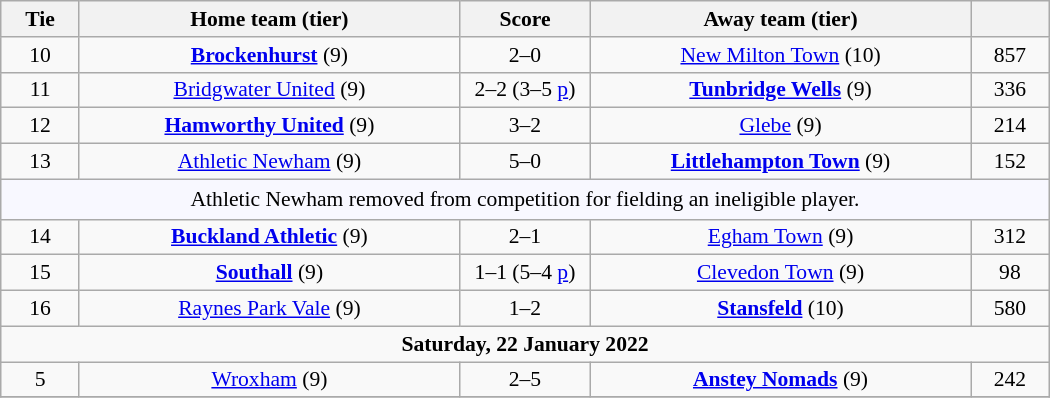<table class="wikitable" style="width:700px;text-align:center;font-size:90%">
<tr>
<th scope="col" style="width: 7.50%">Tie</th>
<th scope="col" style="width:36.25%">Home team (tier)</th>
<th scope="col" style="width:12.50%">Score</th>
<th scope="col" style="width:36.25%">Away team (tier)</th>
<th scope="col" style="width: 7.50%"></th>
</tr>
<tr>
<td>10</td>
<td><strong><a href='#'>Brockenhurst</a></strong> (9)</td>
<td>2–0</td>
<td><a href='#'>New Milton Town</a> (10)</td>
<td>857</td>
</tr>
<tr>
<td>11</td>
<td><a href='#'>Bridgwater United</a> (9)</td>
<td>2–2 (3–5 <a href='#'>p</a>)</td>
<td><strong><a href='#'>Tunbridge Wells</a></strong> (9)</td>
<td>336</td>
</tr>
<tr>
<td>12</td>
<td><strong><a href='#'>Hamworthy United</a></strong> (9)</td>
<td>3–2</td>
<td><a href='#'>Glebe</a> (9)</td>
<td>214</td>
</tr>
<tr>
<td>13</td>
<td><a href='#'>Athletic Newham</a> (9)</td>
<td>5–0</td>
<td><strong><a href='#'>Littlehampton Town</a></strong> (9)</td>
<td>152</td>
</tr>
<tr>
<td colspan="5" style="background:GhostWhite; height:20px; text-align:center">Athletic Newham removed from competition for fielding an ineligible player.</td>
</tr>
<tr>
<td>14</td>
<td><strong><a href='#'>Buckland Athletic</a></strong> (9)</td>
<td>2–1</td>
<td><a href='#'>Egham Town</a> (9)</td>
<td>312</td>
</tr>
<tr>
<td>15</td>
<td><strong><a href='#'>Southall</a></strong> (9)</td>
<td>1–1 (5–4 <a href='#'>p</a>)</td>
<td><a href='#'>Clevedon Town</a> (9)</td>
<td>98</td>
</tr>
<tr>
<td>16</td>
<td><a href='#'>Raynes Park Vale</a> (9)</td>
<td>1–2</td>
<td><strong><a href='#'>Stansfeld</a></strong> (10)</td>
<td>580</td>
</tr>
<tr>
<td colspan="5"><strong>Saturday, 22 January 2022</strong></td>
</tr>
<tr>
<td>5</td>
<td><a href='#'>Wroxham</a> (9)</td>
<td>2–5</td>
<td><strong><a href='#'>Anstey Nomads</a></strong> (9)</td>
<td>242</td>
</tr>
<tr>
</tr>
</table>
